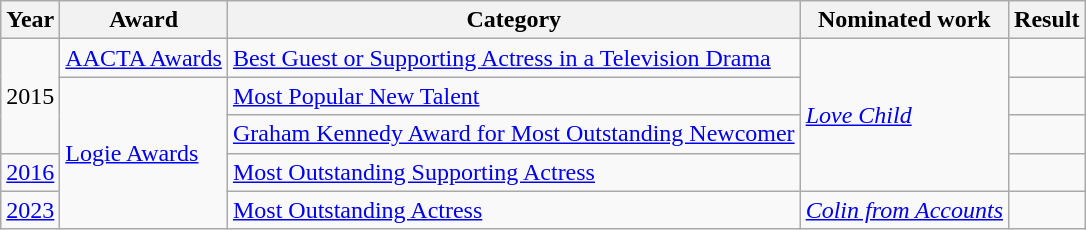<table class="wikitable">
<tr>
<th>Year</th>
<th>Award</th>
<th>Category</th>
<th>Nominated work</th>
<th>Result</th>
</tr>
<tr>
<td rowspan="3">2015</td>
<td><a href='#'>AACTA Awards</a></td>
<td><a href='#'>Best Guest or Supporting Actress in a Television Drama</a></td>
<td rowspan="4"><em><a href='#'>Love Child</a></em></td>
<td></td>
</tr>
<tr>
<td rowspan="4"><a href='#'>Logie Awards</a></td>
<td><a href='#'>Most Popular New Talent</a></td>
<td></td>
</tr>
<tr>
<td><a href='#'>Graham Kennedy Award for Most Outstanding Newcomer</a></td>
<td></td>
</tr>
<tr>
<td><a href='#'>2016</a></td>
<td><a href='#'>Most Outstanding Supporting Actress</a></td>
<td></td>
</tr>
<tr>
<td scope="row"><a href='#'>2023</a></td>
<td><a href='#'>Most Outstanding Actress</a></td>
<td><em><a href='#'>Colin from Accounts</a></em></td>
<td></td>
</tr>
</table>
